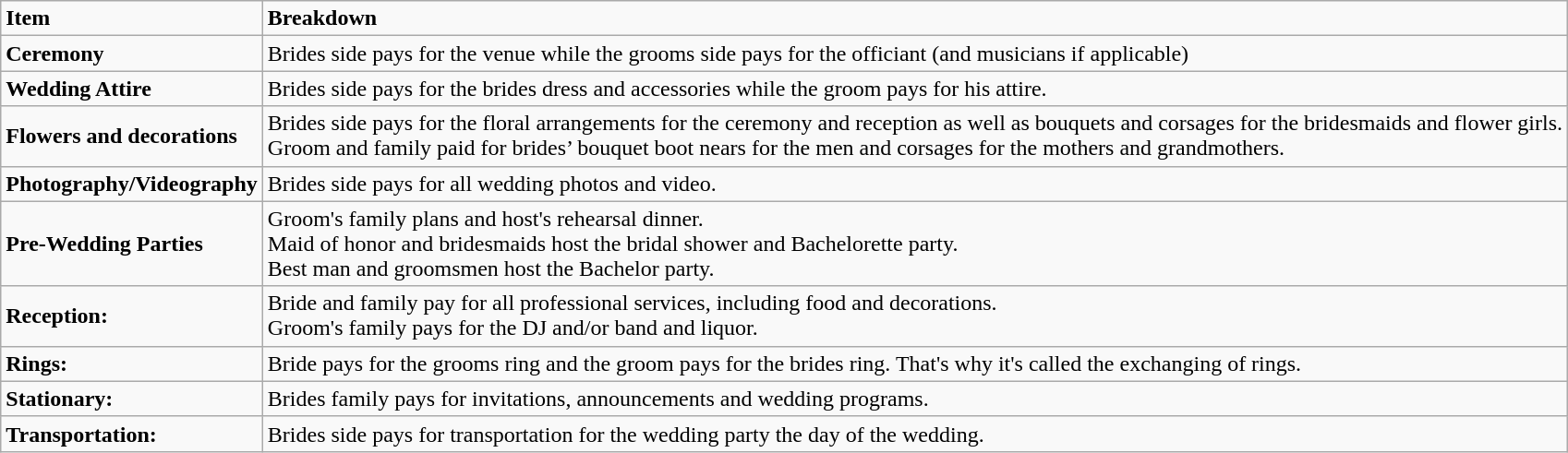<table class="wikitable">
<tr>
<td><strong>Item</strong></td>
<td><strong>Breakdown</strong></td>
</tr>
<tr>
<td><strong>Ceremony</strong></td>
<td>Brides side pays for the venue while the grooms side pays for the officiant (and musicians if applicable)</td>
</tr>
<tr>
<td><strong>Wedding Attire</strong></td>
<td>Brides side pays for the brides dress and accessories while the groom pays for his attire.</td>
</tr>
<tr>
<td><strong>Flowers and decorations</strong></td>
<td>Brides side pays for the floral arrangements for the ceremony and reception as well as bouquets and corsages for the bridesmaids and flower girls.<br>Groom  and family paid for brides’ bouquet boot nears for the men and corsages for  the mothers and grandmothers.</td>
</tr>
<tr>
<td><strong>Photography/Videography</strong></td>
<td>Brides side pays for all wedding photos and video.</td>
</tr>
<tr>
<td><strong>Pre-Wedding Parties</strong></td>
<td>Groom's  family plans and host's rehearsal dinner.<br>Maid of honor and bridesmaids host the bridal shower and Bachelorette party.<br>Best man and groomsmen host the Bachelor party.</td>
</tr>
<tr>
<td><strong>Reception:</strong></td>
<td>Bride  and family pay for all professional services, including food and decorations.<br>Groom's  family pays for the DJ and/or band and liquor.</td>
</tr>
<tr>
<td><strong>Rings:</strong></td>
<td>Bride pays for the grooms ring and the groom pays for the brides ring.  That's why it's called the exchanging of rings.</td>
</tr>
<tr>
<td><strong>Stationary:</strong></td>
<td>Brides family pays for invitations, announcements and wedding programs.</td>
</tr>
<tr>
<td><strong>Transportation:</strong></td>
<td>Brides side pays for transportation for the wedding party the day of the wedding.</td>
</tr>
</table>
